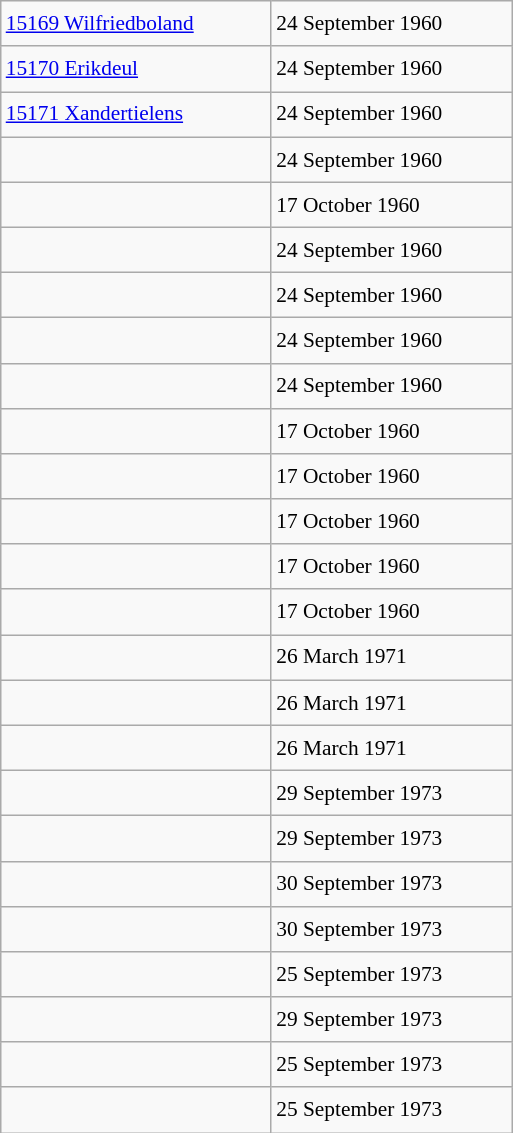<table class="wikitable" style="font-size: 89%; float: left; width: 24em; margin-right: 1em; line-height: 1.65em">
<tr>
<td><a href='#'>15169 Wilfriedboland</a></td>
<td>24 September 1960</td>
</tr>
<tr>
<td><a href='#'>15170 Erikdeul</a></td>
<td>24 September 1960</td>
</tr>
<tr>
<td><a href='#'>15171 Xandertielens</a></td>
<td>24 September 1960</td>
</tr>
<tr>
<td></td>
<td>24 September 1960</td>
</tr>
<tr>
<td></td>
<td>17 October 1960</td>
</tr>
<tr>
<td></td>
<td>24 September 1960</td>
</tr>
<tr>
<td></td>
<td>24 September 1960</td>
</tr>
<tr>
<td></td>
<td>24 September 1960</td>
</tr>
<tr>
<td></td>
<td>24 September 1960</td>
</tr>
<tr>
<td></td>
<td>17 October 1960</td>
</tr>
<tr>
<td></td>
<td>17 October 1960</td>
</tr>
<tr>
<td></td>
<td>17 October 1960</td>
</tr>
<tr>
<td></td>
<td>17 October 1960</td>
</tr>
<tr>
<td></td>
<td>17 October 1960</td>
</tr>
<tr>
<td></td>
<td>26 March 1971</td>
</tr>
<tr>
<td></td>
<td>26 March 1971</td>
</tr>
<tr>
<td></td>
<td>26 March 1971</td>
</tr>
<tr>
<td></td>
<td>29 September 1973</td>
</tr>
<tr>
<td></td>
<td>29 September 1973</td>
</tr>
<tr>
<td></td>
<td>30 September 1973</td>
</tr>
<tr>
<td></td>
<td>30 September 1973</td>
</tr>
<tr>
<td></td>
<td>25 September 1973</td>
</tr>
<tr>
<td></td>
<td>29 September 1973</td>
</tr>
<tr>
<td></td>
<td>25 September 1973</td>
</tr>
<tr>
<td></td>
<td>25 September 1973</td>
</tr>
</table>
